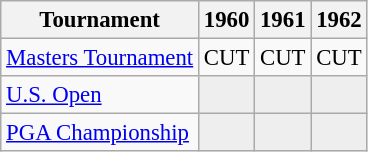<table class="wikitable" style="font-size:95%;text-align:center;">
<tr>
<th>Tournament</th>
<th>1960</th>
<th>1961</th>
<th>1962</th>
</tr>
<tr>
<td align=left><a href='#'>Masters Tournament</a></td>
<td>CUT</td>
<td>CUT</td>
<td>CUT</td>
</tr>
<tr>
<td align=left><a href='#'>U.S. Open</a></td>
<td style="background:#eeeeee;"></td>
<td style="background:#eeeeee;"></td>
<td style="background:#eeeeee;"></td>
</tr>
<tr>
<td align=left><a href='#'>PGA Championship</a></td>
<td style="background:#eeeeee;"></td>
<td style="background:#eeeeee;"></td>
<td style="background:#eeeeee;"></td>
</tr>
</table>
